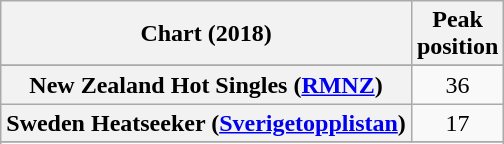<table class="wikitable sortable plainrowheaders" style="text-align:center">
<tr>
<th scope="col">Chart (2018)</th>
<th scope="col">Peak<br>position</th>
</tr>
<tr>
</tr>
<tr>
<th scope="row">New Zealand Hot Singles (<a href='#'>RMNZ</a>)</th>
<td>36</td>
</tr>
<tr>
<th scope="row">Sweden Heatseeker (<a href='#'>Sverigetopplistan</a>)</th>
<td>17</td>
</tr>
<tr>
</tr>
<tr>
</tr>
<tr>
</tr>
<tr>
</tr>
</table>
